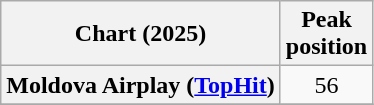<table class="wikitable plainrowheaders" style="text-align:center">
<tr>
<th scope="col">Chart (2025)</th>
<th scope="col">Peak<br>position</th>
</tr>
<tr>
<th scope="row">Moldova Airplay (<a href='#'>TopHit</a>)</th>
<td>56</td>
</tr>
<tr>
</tr>
</table>
